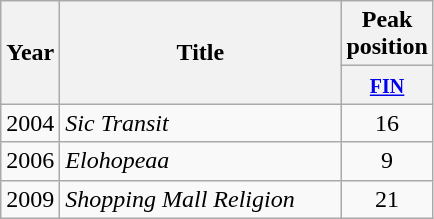<table class="wikitable">
<tr>
<th align="center" rowspan="2" width="10">Year</th>
<th align="center" rowspan="2" width="180">Title</th>
<th align="center" colspan="1" width="20">Peak position</th>
</tr>
<tr>
<th width="20"><small><a href='#'>FIN</a></small><br></th>
</tr>
<tr>
<td>2004</td>
<td><em>Sic Transit</em></td>
<td style="text-align:center;">16</td>
</tr>
<tr>
<td>2006</td>
<td><em>Elohopeaa</em></td>
<td style="text-align:center;">9</td>
</tr>
<tr>
<td>2009</td>
<td><em>Shopping Mall Religion</em></td>
<td style="text-align:center;">21</td>
</tr>
</table>
